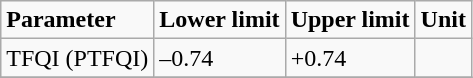<table class="wikitable">
<tr>
<td><strong>Parameter</strong></td>
<td><strong>Lower limit</strong></td>
<td><strong>Upper limit</strong></td>
<td><strong>Unit</strong></td>
</tr>
<tr>
<td>TFQI (PTFQI)</td>
<td>–0.74</td>
<td>+0.74</td>
<td></td>
</tr>
<tr>
</tr>
</table>
